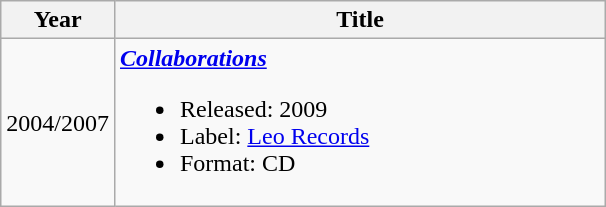<table class="wikitable">
<tr>
<th>Year</th>
<th style="width:225px;">Title</th>
</tr>
<tr>
<td>2004/2007</td>
<td style="width:20em"><strong><em><a href='#'>Collaborations</a></em></strong><br><ul><li>Released: 2009</li><li>Label: <a href='#'>Leo Records</a> </li><li>Format: CD</li></ul></td>
</tr>
</table>
